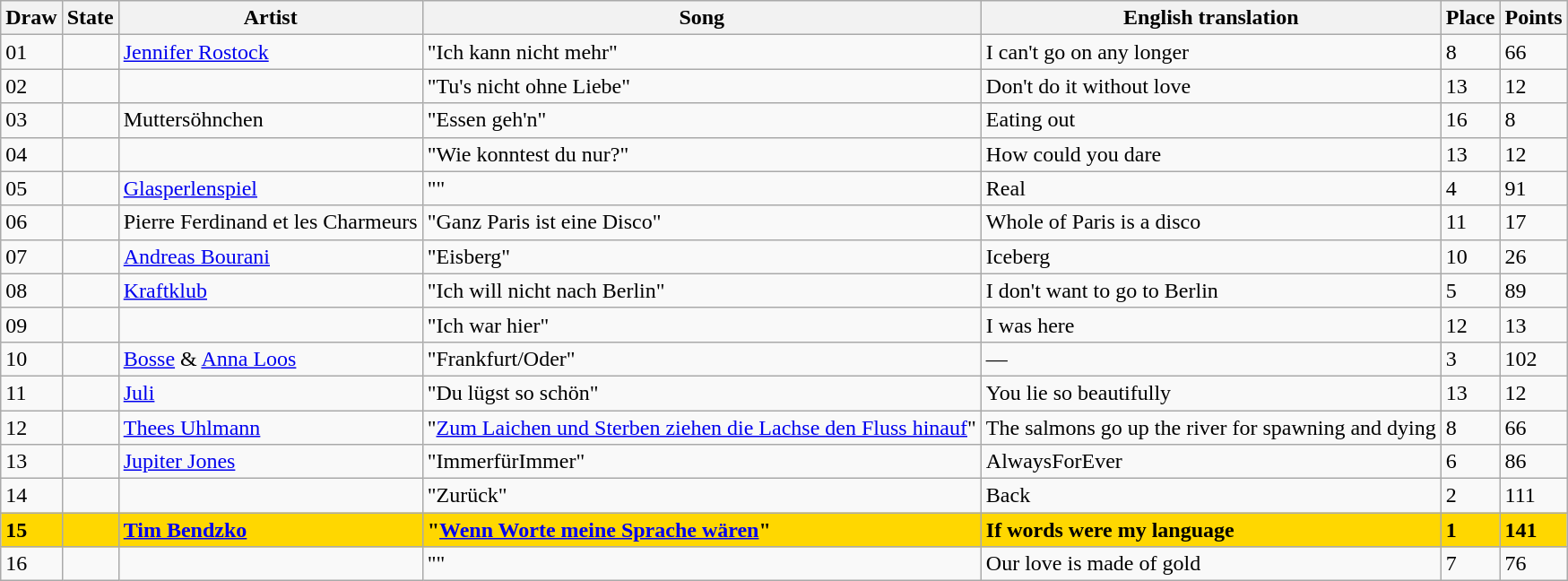<table class="sortable wikitable">
<tr>
<th>Draw</th>
<th>State</th>
<th>Artist</th>
<th>Song</th>
<th>English translation</th>
<th>Place</th>
<th>Points</th>
</tr>
<tr>
<td>01</td>
<td></td>
<td><a href='#'>Jennifer Rostock</a></td>
<td>"Ich kann nicht mehr"</td>
<td>I can't go on any longer</td>
<td>8</td>
<td>66</td>
</tr>
<tr>
<td>02</td>
<td></td>
<td></td>
<td>"Tu's nicht ohne Liebe"</td>
<td>Don't do it without love</td>
<td>13</td>
<td>12</td>
</tr>
<tr>
<td>03</td>
<td></td>
<td>Muttersöhnchen</td>
<td>"Essen geh'n"</td>
<td>Eating out</td>
<td>16</td>
<td>8</td>
</tr>
<tr>
<td>04</td>
<td></td>
<td></td>
<td>"Wie konntest du nur?"</td>
<td>How could you dare</td>
<td>13</td>
<td>12</td>
</tr>
<tr>
<td>05</td>
<td></td>
<td><a href='#'>Glasperlenspiel</a></td>
<td>""</td>
<td>Real</td>
<td>4</td>
<td>91</td>
</tr>
<tr>
<td>06</td>
<td></td>
<td>Pierre Ferdinand et les Charmeurs</td>
<td>"Ganz Paris ist eine Disco"</td>
<td>Whole of Paris is a disco</td>
<td>11</td>
<td>17</td>
</tr>
<tr>
<td>07</td>
<td></td>
<td><a href='#'>Andreas Bourani</a></td>
<td>"Eisberg"</td>
<td>Iceberg</td>
<td>10</td>
<td>26</td>
</tr>
<tr>
<td>08</td>
<td></td>
<td><a href='#'>Kraftklub</a></td>
<td>"Ich will nicht nach Berlin"</td>
<td>I don't want to go to Berlin</td>
<td>5</td>
<td>89</td>
</tr>
<tr>
<td>09</td>
<td></td>
<td></td>
<td>"Ich war hier"</td>
<td>I was here</td>
<td>12</td>
<td>13</td>
</tr>
<tr>
<td>10</td>
<td></td>
<td><a href='#'>Bosse</a> & <a href='#'>Anna Loos</a></td>
<td>"Frankfurt/Oder"</td>
<td>—</td>
<td>3</td>
<td>102</td>
</tr>
<tr>
<td>11</td>
<td></td>
<td><a href='#'>Juli</a></td>
<td>"Du lügst so schön"</td>
<td>You lie so beautifully</td>
<td>13</td>
<td>12</td>
</tr>
<tr>
<td>12</td>
<td></td>
<td><a href='#'>Thees Uhlmann</a></td>
<td>"<a href='#'>Zum Laichen und Sterben ziehen die Lachse den Fluss hinauf</a>"</td>
<td>The salmons go up the river for spawning and dying</td>
<td>8</td>
<td>66</td>
</tr>
<tr>
<td>13</td>
<td></td>
<td><a href='#'>Jupiter Jones</a></td>
<td>"ImmerfürImmer"</td>
<td>AlwaysForEver</td>
<td>6</td>
<td>86</td>
</tr>
<tr>
<td>14</td>
<td></td>
<td></td>
<td>"Zurück"</td>
<td>Back</td>
<td>2</td>
<td>111</td>
</tr>
<tr style="font-weight: bold; background: gold;">
<td>15</td>
<td></td>
<td><a href='#'>Tim Bendzko</a></td>
<td>"<a href='#'>Wenn Worte meine Sprache wären</a>"</td>
<td>If words were my language</td>
<td>1</td>
<td>141</td>
</tr>
<tr>
<td>16</td>
<td></td>
<td></td>
<td>""</td>
<td>Our love is made of gold</td>
<td>7</td>
<td>76</td>
</tr>
</table>
